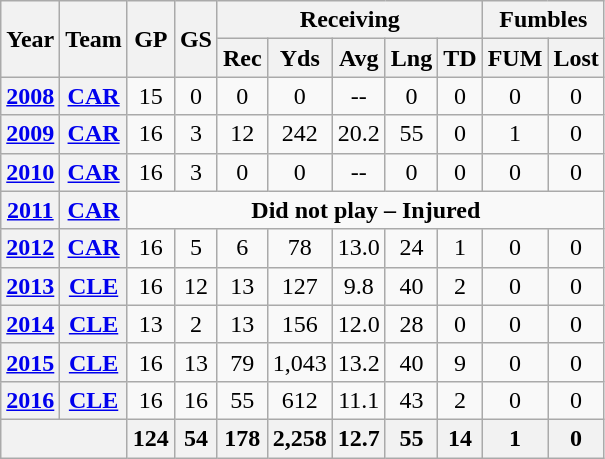<table class="wikitable" style="text-align: center;">
<tr>
<th rowspan="2">Year</th>
<th rowspan="2">Team</th>
<th rowspan="2">GP</th>
<th rowspan="2">GS</th>
<th colspan="5">Receiving</th>
<th colspan="2">Fumbles</th>
</tr>
<tr>
<th>Rec</th>
<th>Yds</th>
<th>Avg</th>
<th>Lng</th>
<th>TD</th>
<th>FUM</th>
<th>Lost</th>
</tr>
<tr>
<th><a href='#'>2008</a></th>
<th><a href='#'>CAR</a></th>
<td>15</td>
<td>0</td>
<td>0</td>
<td>0</td>
<td>--</td>
<td>0</td>
<td>0</td>
<td>0</td>
<td>0</td>
</tr>
<tr>
<th><a href='#'>2009</a></th>
<th><a href='#'>CAR</a></th>
<td>16</td>
<td>3</td>
<td>12</td>
<td>242</td>
<td>20.2</td>
<td>55</td>
<td>0</td>
<td>1</td>
<td>0</td>
</tr>
<tr>
<th><a href='#'>2010</a></th>
<th><a href='#'>CAR</a></th>
<td>16</td>
<td>3</td>
<td>0</td>
<td>0</td>
<td>--</td>
<td>0</td>
<td>0</td>
<td>0</td>
<td>0</td>
</tr>
<tr>
<th><a href='#'>2011</a></th>
<th><a href='#'>CAR</a></th>
<td colspan="9"><strong>Did not play – Injured</strong></td>
</tr>
<tr>
<th><a href='#'>2012</a></th>
<th><a href='#'>CAR</a></th>
<td>16</td>
<td>5</td>
<td>6</td>
<td>78</td>
<td>13.0</td>
<td>24</td>
<td>1</td>
<td>0</td>
<td>0</td>
</tr>
<tr>
<th><a href='#'>2013</a></th>
<th><a href='#'>CLE</a></th>
<td>16</td>
<td>12</td>
<td>13</td>
<td>127</td>
<td>9.8</td>
<td>40</td>
<td>2</td>
<td>0</td>
<td>0</td>
</tr>
<tr>
<th><a href='#'>2014</a></th>
<th><a href='#'>CLE</a></th>
<td>13</td>
<td>2</td>
<td>13</td>
<td>156</td>
<td>12.0</td>
<td>28</td>
<td>0</td>
<td>0</td>
<td>0</td>
</tr>
<tr>
<th><a href='#'>2015</a></th>
<th><a href='#'>CLE</a></th>
<td>16</td>
<td>13</td>
<td>79</td>
<td>1,043</td>
<td>13.2</td>
<td>40</td>
<td>9</td>
<td>0</td>
<td>0</td>
</tr>
<tr>
<th><a href='#'>2016</a></th>
<th><a href='#'>CLE</a></th>
<td>16</td>
<td>16</td>
<td>55</td>
<td>612</td>
<td>11.1</td>
<td>43</td>
<td>2</td>
<td>0</td>
<td>0</td>
</tr>
<tr>
<th colspan="2"></th>
<th>124</th>
<th>54</th>
<th>178</th>
<th>2,258</th>
<th>12.7</th>
<th>55</th>
<th>14</th>
<th>1</th>
<th>0</th>
</tr>
</table>
